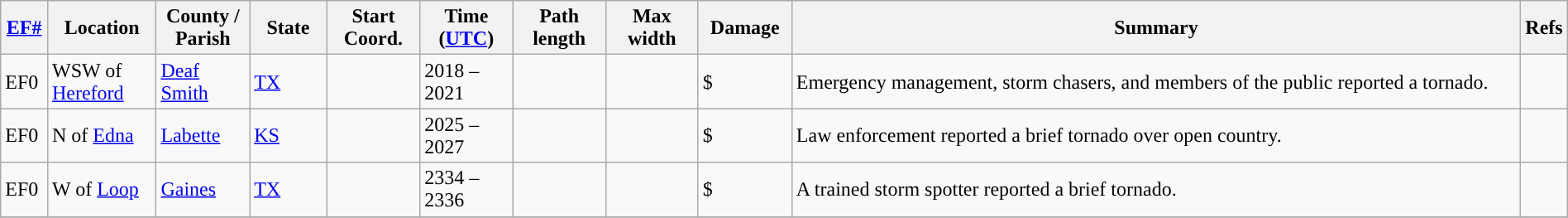<table class="wikitable sortable" style="width:100%;">
<tr>
<th scope="col" width="3%" align="center"><a href='#'>EF#</a></th>
<th scope="col" width="7%" align="center" class="unsortable">Location</th>
<th scope="col" width="6%" align="center" class="unsortable">County / Parish</th>
<th scope="col" width="5%" align="center">State</th>
<th scope="col" width="6%" align="center">Start Coord.</th>
<th scope="col" width="6%" align="center">Time (<a href='#'>UTC</a>)</th>
<th scope="col" width="6%" align="center">Path length</th>
<th scope="col" width="6%" align="center">Max width</th>
<th scope="col" width="6%" align="center">Damage</th>
<th scope="col" width="48%" class="unsortable" align="center">Summary</th>
<th scope="col" width="48%" class="unsortable" align="center">Refs</th>
</tr>
<tr>
<td>EF0</td>
<td>WSW of <a href='#'>Hereford</a></td>
<td><a href='#'>Deaf Smith</a></td>
<td><a href='#'>TX</a></td>
<td></td>
<td>2018 – 2021</td>
<td></td>
<td></td>
<td>$</td>
<td>Emergency management, storm chasers, and members of the public reported a tornado.</td>
<td></td>
</tr>
<tr>
<td>EF0</td>
<td>N of <a href='#'>Edna</a></td>
<td><a href='#'>Labette</a></td>
<td><a href='#'>KS</a></td>
<td></td>
<td>2025 – 2027</td>
<td></td>
<td></td>
<td>$</td>
<td>Law enforcement reported a brief tornado over open country.</td>
<td></td>
</tr>
<tr>
<td>EF0</td>
<td>W of <a href='#'>Loop</a></td>
<td><a href='#'>Gaines</a></td>
<td><a href='#'>TX</a></td>
<td></td>
<td>2334 – 2336</td>
<td></td>
<td></td>
<td>$</td>
<td>A trained storm spotter reported a brief tornado.</td>
<td></td>
</tr>
<tr>
</tr>
</table>
